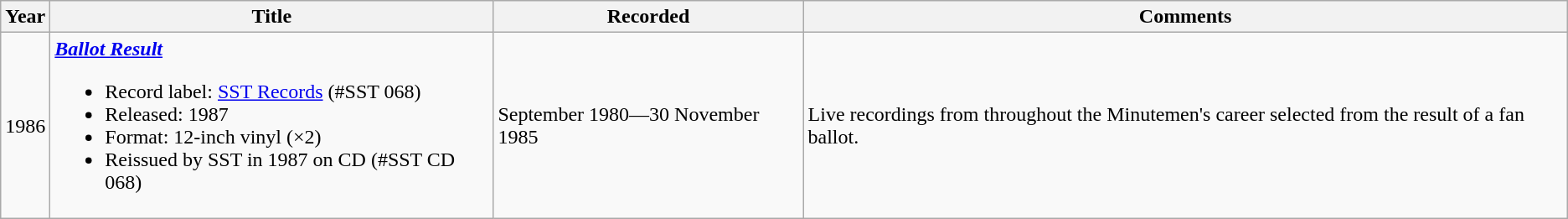<table class="wikitable">
<tr>
<th>Year</th>
<th>Title</th>
<th>Recorded</th>
<th>Comments</th>
</tr>
<tr>
<td>1986</td>
<td><strong><em><a href='#'>Ballot Result</a></em></strong><br><ul><li>Record label: <a href='#'>SST Records</a> (#SST 068)</li><li>Released: 1987</li><li>Format: 12-inch vinyl (×2)</li><li>Reissued by SST in 1987 on CD (#SST CD 068)</li></ul></td>
<td>September 1980—30 November 1985</td>
<td>Live recordings from throughout the Minutemen's career selected from the result of a fan ballot.</td>
</tr>
</table>
